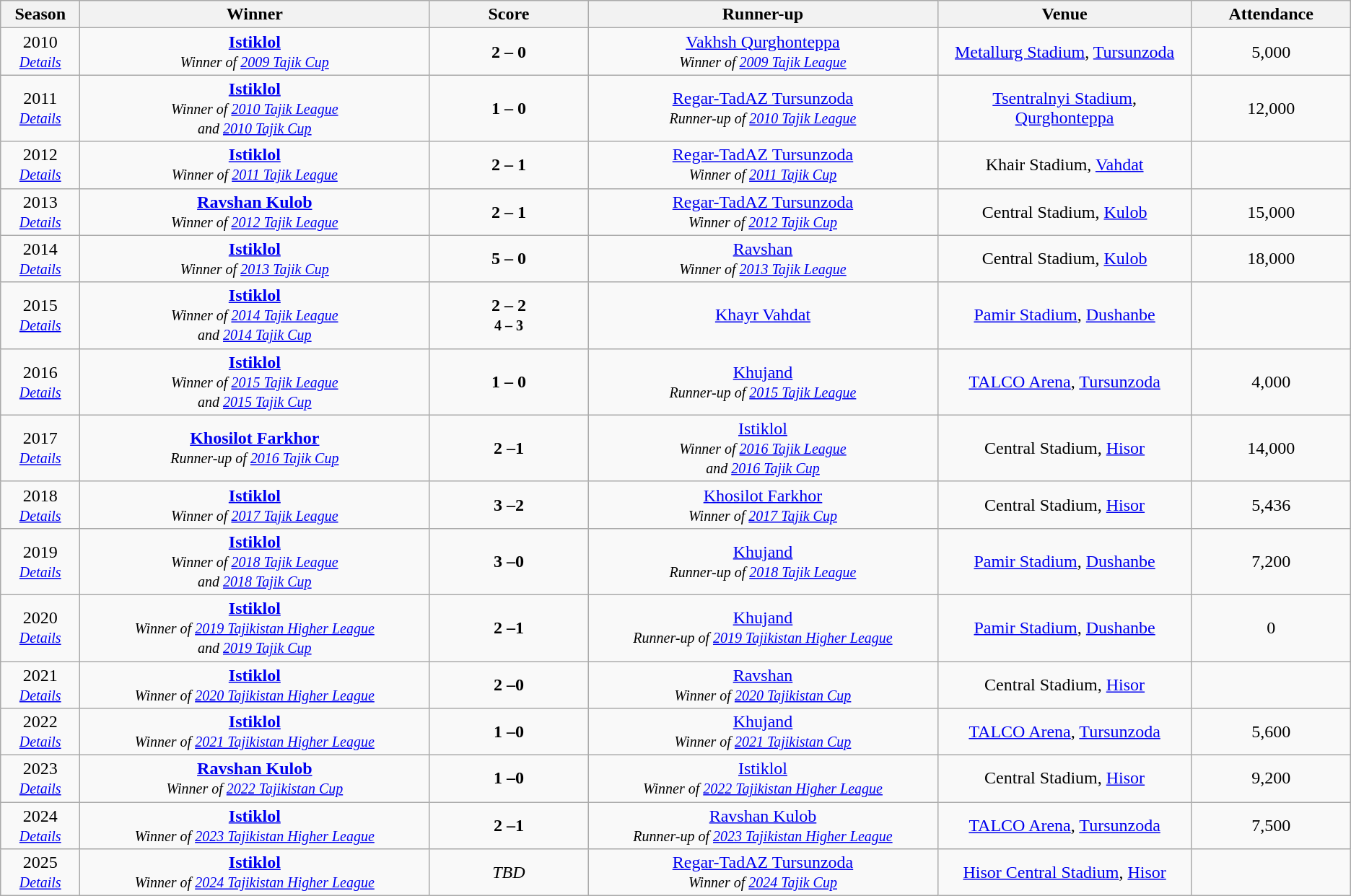<table class="wikitable" style="text-align: center;">
<tr>
<th width=5%>Season</th>
<th width=22%>Winner</th>
<th width=10%>Score</th>
<th width=22%>Runner-up</th>
<th width=16%>Venue</th>
<th width=10%>Attendance</th>
</tr>
<tr>
<td>2010<br><small><em><a href='#'>Details</a></em></small></td>
<td><strong><a href='#'>Istiklol</a></strong><br><small><em>Winner of <a href='#'>2009 Tajik Cup</a></em></small></td>
<td><strong>2 – 0</strong></td>
<td><a href='#'>Vakhsh Qurghonteppa</a><br><small><em>Winner of <a href='#'>2009 Tajik League</a></em></small></td>
<td><a href='#'>Metallurg Stadium</a>, <a href='#'>Tursunzoda</a></td>
<td>5,000</td>
</tr>
<tr>
<td>2011<br><small><em><a href='#'>Details</a></em></small></td>
<td><strong><a href='#'>Istiklol</a></strong><br><small><em>Winner of <a href='#'>2010 Tajik League</a><br>and <a href='#'>2010 Tajik Cup</a></em></small></td>
<td><strong>1 – 0</strong></td>
<td><a href='#'>Regar-TadAZ Tursunzoda</a><br><small><em>Runner-up of <a href='#'>2010 Tajik League</a></em></small></td>
<td><a href='#'>Tsentralnyi Stadium</a>, <a href='#'>Qurghonteppa</a></td>
<td>12,000</td>
</tr>
<tr>
<td>2012<br><small><em><a href='#'>Details</a></em></small></td>
<td><strong><a href='#'>Istiklol</a></strong><br><small><em>Winner of <a href='#'>2011 Tajik League</a></em></small></td>
<td><strong>2 – 1</strong></td>
<td><a href='#'>Regar-TadAZ Tursunzoda</a><br><small><em>Winner of <a href='#'>2011 Tajik Cup</a></em></small></td>
<td>Khair Stadium, <a href='#'>Vahdat</a></td>
<td></td>
</tr>
<tr>
<td>2013<br><small><em><a href='#'>Details</a></em></small></td>
<td><strong><a href='#'>Ravshan Kulob</a></strong><br><small><em>Winner of <a href='#'>2012 Tajik League</a></em></small></td>
<td><strong>2 – 1</strong></td>
<td><a href='#'>Regar-TadAZ Tursunzoda</a><br><small><em>Winner of <a href='#'>2012 Tajik Cup</a></em></small></td>
<td>Central Stadium, <a href='#'>Kulob</a></td>
<td>15,000</td>
</tr>
<tr>
<td>2014<br><small><em><a href='#'>Details</a></em></small></td>
<td><strong><a href='#'>Istiklol</a></strong><br><small><em>Winner of <a href='#'>2013 Tajik Cup</a></em></small></td>
<td><strong>5 – 0</strong></td>
<td><a href='#'>Ravshan</a><br><small><em>Winner of <a href='#'>2013 Tajik League</a></em></small></td>
<td>Central Stadium, <a href='#'>Kulob</a></td>
<td>18,000</td>
</tr>
<tr>
<td>2015<br><small><em><a href='#'>Details</a></em></small></td>
<td><strong><a href='#'>Istiklol</a></strong><br><small><em>Winner of <a href='#'>2014 Tajik League</a><br>and <a href='#'>2014 Tajik Cup</a></em></small></td>
<td><strong>2 – 2 <br><small>4 – 3 </small></strong></td>
<td><a href='#'>Khayr Vahdat</a><br></td>
<td><a href='#'>Pamir Stadium</a>, <a href='#'>Dushanbe</a></td>
<td></td>
</tr>
<tr>
<td>2016<br><small><em><a href='#'>Details</a></em></small></td>
<td><strong><a href='#'>Istiklol</a></strong><br><small><em>Winner of <a href='#'>2015 Tajik League</a><br>and <a href='#'>2015 Tajik Cup</a></em></small></td>
<td><strong>1 – 0</strong></td>
<td><a href='#'>Khujand</a><br><small><em>Runner-up of <a href='#'>2015 Tajik League</a></em></small></td>
<td><a href='#'>TALCO Arena</a>, <a href='#'>Tursunzoda</a></td>
<td>4,000</td>
</tr>
<tr>
<td>2017<br><small><em><a href='#'>Details</a></em></small></td>
<td><strong><a href='#'>Khosilot Farkhor</a></strong><br><small><em>Runner-up of <a href='#'>2016 Tajik Cup</a></em></small></td>
<td><strong>2 –1</strong></td>
<td><a href='#'>Istiklol</a><br><small><em>Winner of <a href='#'>2016 Tajik League</a><br>and <a href='#'>2016 Tajik Cup</a></em></small></td>
<td>Central Stadium, <a href='#'>Hisor</a></td>
<td>14,000</td>
</tr>
<tr>
<td>2018<br><small><em><a href='#'>Details</a></em></small></td>
<td><strong><a href='#'>Istiklol</a></strong><br><small><em>Winner of <a href='#'>2017 Tajik League</a></em></small></td>
<td><strong>3 –2</strong></td>
<td><a href='#'>Khosilot Farkhor</a><br><small><em>Winner of <a href='#'>2017 Tajik Cup</a></em></small></td>
<td>Central Stadium, <a href='#'>Hisor</a></td>
<td>5,436</td>
</tr>
<tr>
<td>2019<br><small><em><a href='#'>Details</a></em></small></td>
<td><strong><a href='#'>Istiklol</a></strong><br><small><em>Winner of <a href='#'>2018 Tajik League</a><br>and <a href='#'>2018 Tajik Cup</a></em></small></td>
<td><strong>3 –0 </strong></td>
<td><a href='#'>Khujand</a><br><small><em>Runner-up of <a href='#'>2018 Tajik League</a></em></small></td>
<td><a href='#'>Pamir Stadium</a>, <a href='#'>Dushanbe</a></td>
<td>7,200</td>
</tr>
<tr>
<td>2020<br><small><em><a href='#'>Details</a></em></small></td>
<td><strong><a href='#'>Istiklol</a></strong><br><small><em>Winner of <a href='#'>2019 Tajikistan Higher League</a><br>and <a href='#'>2019 Tajik Cup</a></em></small></td>
<td><strong>2 –1 </strong></td>
<td><a href='#'>Khujand</a><br><small><em>Runner-up of <a href='#'>2019 Tajikistan Higher League</a></em></small></td>
<td><a href='#'>Pamir Stadium</a>, <a href='#'>Dushanbe</a></td>
<td>0</td>
</tr>
<tr>
<td>2021<br><small><em><a href='#'>Details</a></em></small></td>
<td><strong><a href='#'>Istiklol</a></strong><br><small><em>Winner of <a href='#'>2020 Tajikistan Higher League</a></em></small></td>
<td><strong>2 –0 </strong></td>
<td><a href='#'>Ravshan</a><br><small><em>Winner of <a href='#'>2020 Tajikistan Cup</a></em></small></td>
<td>Central Stadium, <a href='#'>Hisor</a></td>
<td></td>
</tr>
<tr>
<td>2022<br><small><em><a href='#'>Details</a></em></small></td>
<td><strong><a href='#'>Istiklol</a></strong><br><small><em>Winner of <a href='#'>2021 Tajikistan Higher League</a></em></small></td>
<td><strong>1 –0</strong></td>
<td><a href='#'>Khujand</a><br><small><em>Winner of <a href='#'>2021 Tajikistan Cup</a></em></small></td>
<td><a href='#'>TALCO Arena</a>, <a href='#'>Tursunzoda</a></td>
<td>5,600</td>
</tr>
<tr>
<td>2023<br><small><em><a href='#'>Details</a></em></small></td>
<td><strong><a href='#'>Ravshan Kulob</a></strong><br><small><em>Winner of <a href='#'>2022 Tajikistan Cup</a></em></small></td>
<td><strong>1 –0</strong></td>
<td><a href='#'>Istiklol</a><br><small><em>Winner of <a href='#'>2022 Tajikistan Higher League</a></em></small></td>
<td>Central Stadium, <a href='#'>Hisor</a></td>
<td>9,200</td>
</tr>
<tr>
<td>2024<br><small><em><a href='#'>Details</a></em></small></td>
<td><strong><a href='#'>Istiklol</a></strong><br><small><em>Winner of <a href='#'>2023 Tajikistan Higher League</a></em></small></td>
<td><strong>2 –1</strong></td>
<td><a href='#'>Ravshan Kulob</a><br> <small><em>Runner-up of <a href='#'>2023 Tajikistan Higher League</a></em></small></td>
<td><a href='#'>TALCO Arena</a>, <a href='#'>Tursunzoda</a></td>
<td>7,500</td>
</tr>
<tr>
<td>2025<br><small><em><a href='#'>Details</a></em></small></td>
<td><strong><a href='#'>Istiklol</a></strong><br><small><em>Winner of <a href='#'>2024 Tajikistan Higher League</a></em></small></td>
<td><em>TBD</em></td>
<td><a href='#'>Regar-TadAZ Tursunzoda</a><br> <small><em>Winner  of <a href='#'>2024 Tajik Cup</a></em></small></td>
<td><a href='#'>Hisor Central Stadium</a>, <a href='#'>Hisor</a></td>
<td></td>
</tr>
</table>
